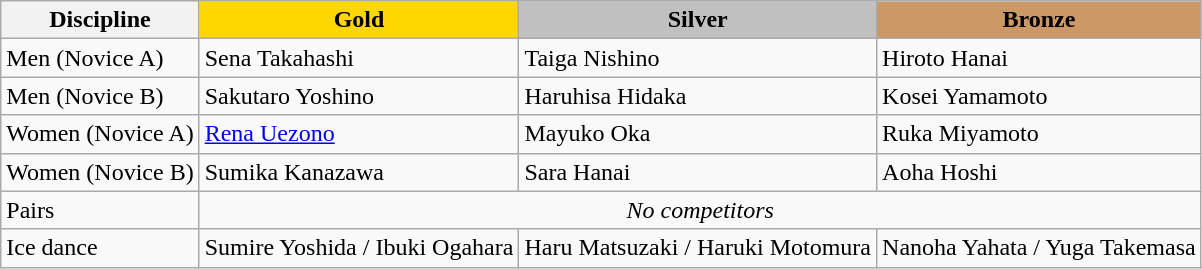<table class="wikitable">
<tr>
<th>Discipline</th>
<td align=center bgcolor=gold><strong>Gold</strong></td>
<td align=center bgcolor=silver><strong>Silver</strong></td>
<td align=center bgcolor=cc9966><strong>Bronze</strong></td>
</tr>
<tr>
<td>Men (Novice A)</td>
<td>Sena Takahashi</td>
<td>Taiga Nishino</td>
<td>Hiroto Hanai</td>
</tr>
<tr>
<td>Men (Novice B)</td>
<td>Sakutaro Yoshino</td>
<td>Haruhisa Hidaka</td>
<td>Kosei Yamamoto</td>
</tr>
<tr>
<td>Women (Novice A)</td>
<td><a href='#'>Rena Uezono</a></td>
<td>Mayuko Oka</td>
<td>Ruka Miyamoto</td>
</tr>
<tr>
<td>Women (Novice B)</td>
<td>Sumika Kanazawa</td>
<td>Sara Hanai</td>
<td>Aoha Hoshi</td>
</tr>
<tr>
<td>Pairs</td>
<td colspan=3 align=center><em>No competitors</em></td>
</tr>
<tr>
<td>Ice dance</td>
<td>Sumire Yoshida / Ibuki Ogahara</td>
<td>Haru Matsuzaki / Haruki Motomura</td>
<td>Nanoha Yahata / Yuga Takemasa</td>
</tr>
</table>
